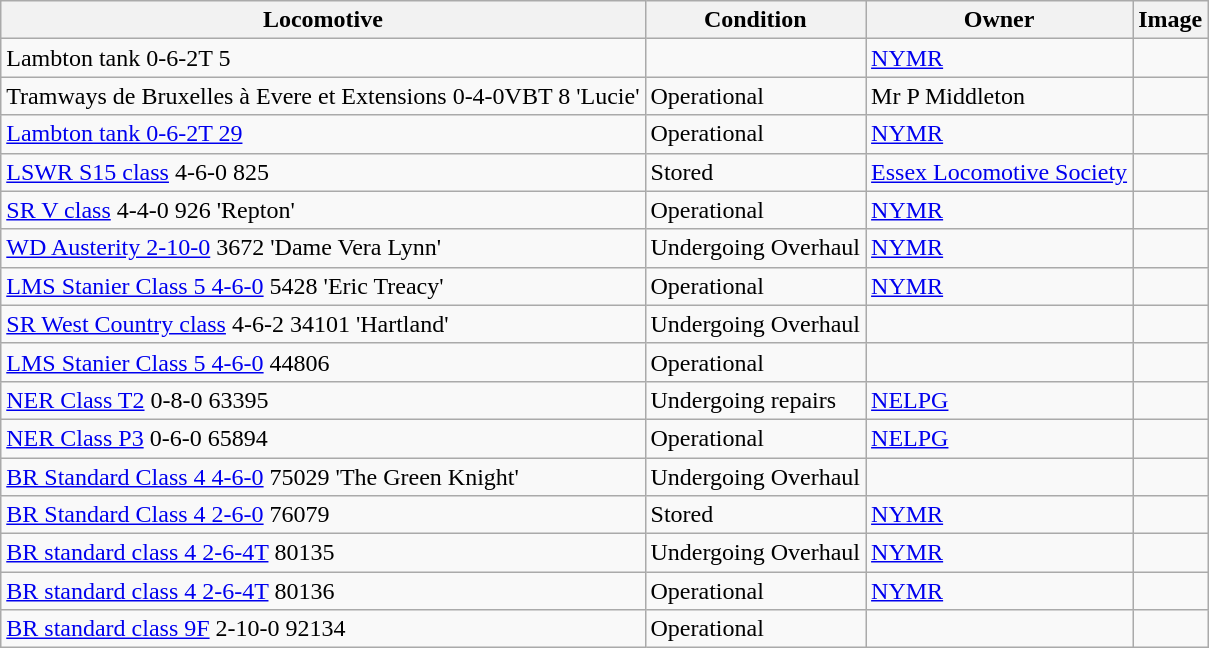<table class="wikitable sortable">
<tr>
<th>Locomotive</th>
<th>Condition</th>
<th>Owner</th>
<th>Image</th>
</tr>
<tr>
<td>Lambton tank 0-6-2T 5</td>
<td></td>
<td><a href='#'>NYMR</a></td>
<td></td>
</tr>
<tr>
<td>Tramways de Bruxelles à Evere et Extensions 0-4-0VBT 8 'Lucie'</td>
<td>Operational</td>
<td>Mr P Middleton</td>
<td></td>
</tr>
<tr>
<td><a href='#'>Lambton tank 0-6-2T 29</a></td>
<td>Operational</td>
<td><a href='#'>NYMR</a></td>
<td></td>
</tr>
<tr>
<td><a href='#'>LSWR S15 class</a> 4-6-0 825</td>
<td>Stored</td>
<td><a href='#'>Essex Locomotive Society</a></td>
<td></td>
</tr>
<tr>
<td><a href='#'>SR V class</a> 4-4-0 926 'Repton'</td>
<td>Operational</td>
<td><a href='#'>NYMR</a></td>
<td></td>
</tr>
<tr>
<td><a href='#'>WD Austerity 2-10-0</a> 3672 'Dame Vera Lynn'</td>
<td>Undergoing Overhaul</td>
<td><a href='#'>NYMR</a></td>
<td></td>
</tr>
<tr>
<td><a href='#'>LMS Stanier Class 5 4-6-0</a> 5428 'Eric Treacy'</td>
<td>Operational</td>
<td><a href='#'>NYMR</a></td>
<td></td>
</tr>
<tr>
<td><a href='#'>SR West Country class</a> 4-6-2 34101 'Hartland'</td>
<td>Undergoing Overhaul</td>
<td></td>
<td></td>
</tr>
<tr>
<td><a href='#'>LMS Stanier Class 5 4-6-0</a> 44806</td>
<td>Operational</td>
<td></td>
<td></td>
</tr>
<tr>
<td><a href='#'>NER Class T2</a> 0-8-0 63395</td>
<td>Undergoing repairs</td>
<td><a href='#'>NELPG</a></td>
<td></td>
</tr>
<tr>
<td><a href='#'>NER Class P3</a> 0-6-0 65894</td>
<td>Operational</td>
<td><a href='#'>NELPG</a></td>
<td></td>
</tr>
<tr>
<td><a href='#'>BR Standard Class 4 4-6-0</a> 75029 'The Green Knight'</td>
<td>Undergoing Overhaul</td>
<td></td>
<td></td>
</tr>
<tr>
<td><a href='#'>BR Standard Class 4 2-6-0</a> 76079</td>
<td>Stored</td>
<td><a href='#'>NYMR</a></td>
<td></td>
</tr>
<tr>
<td><a href='#'>BR standard class 4 2-6-4T</a> 80135</td>
<td>Undergoing Overhaul</td>
<td><a href='#'>NYMR</a></td>
<td></td>
</tr>
<tr>
<td><a href='#'>BR standard class 4 2-6-4T</a> 80136</td>
<td>Operational</td>
<td><a href='#'>NYMR</a></td>
<td></td>
</tr>
<tr>
<td><a href='#'>BR standard class 9F</a> 2-10-0 92134</td>
<td>Operational</td>
<td></td>
<td></td>
</tr>
</table>
